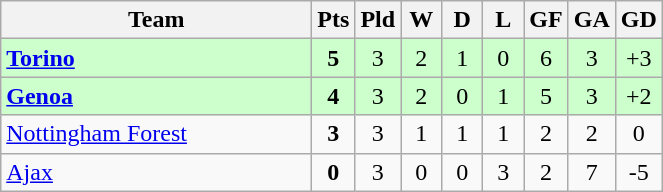<table class="wikitable" style="text-align:center;">
<tr>
<th width=200>Team</th>
<th width=20>Pts</th>
<th width=20>Pld</th>
<th width=20>W</th>
<th width=20>D</th>
<th width=20>L</th>
<th width=20>GF</th>
<th width=20>GA</th>
<th width=20>GD</th>
</tr>
<tr style="background:#ccffcc">
<td style="text-align:left"><strong> <a href='#'>Torino</a></strong></td>
<td><strong>5</strong></td>
<td>3</td>
<td>2</td>
<td>1</td>
<td>0</td>
<td>6</td>
<td>3</td>
<td>+3</td>
</tr>
<tr style="background:#ccffcc">
<td style="text-align:left"><strong> <a href='#'>Genoa</a></strong></td>
<td><strong>4</strong></td>
<td>3</td>
<td>2</td>
<td>0</td>
<td>1</td>
<td>5</td>
<td>3</td>
<td>+2</td>
</tr>
<tr>
<td style="text-align:left"> <a href='#'>Nottingham Forest</a></td>
<td><strong>3</strong></td>
<td>3</td>
<td>1</td>
<td>1</td>
<td>1</td>
<td>2</td>
<td>2</td>
<td>0</td>
</tr>
<tr>
<td style="text-align:left"> <a href='#'>Ajax</a></td>
<td><strong>0</strong></td>
<td>3</td>
<td>0</td>
<td>0</td>
<td>3</td>
<td>2</td>
<td>7</td>
<td>-5</td>
</tr>
</table>
